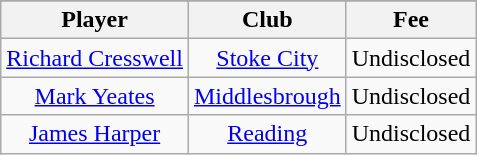<table class="wikitable" style="text-align: center">
<tr>
</tr>
<tr>
<th>Player</th>
<th>Club</th>
<th>Fee</th>
</tr>
<tr>
<td><a href='#'>Richard Cresswell</a></td>
<td><a href='#'>Stoke City</a></td>
<td>Undisclosed</td>
</tr>
<tr>
<td><a href='#'>Mark Yeates</a></td>
<td><a href='#'>Middlesbrough</a></td>
<td>Undisclosed</td>
</tr>
<tr>
<td><a href='#'>James Harper</a></td>
<td><a href='#'>Reading</a></td>
<td>Undisclosed</td>
</tr>
</table>
